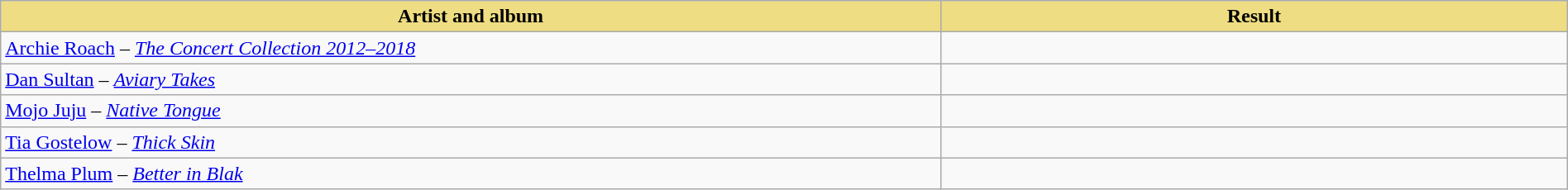<table class="wikitable" width=100%>
<tr>
<th style="width:15%;background:#EEDD82;">Artist and album</th>
<th style="width:10%;background:#EEDD82;">Result</th>
</tr>
<tr>
<td><a href='#'>Archie Roach</a> – <em><a href='#'>The Concert Collection 2012–2018</a></em></td>
<td></td>
</tr>
<tr>
<td><a href='#'>Dan Sultan</a> – <em><a href='#'>Aviary Takes</a></em></td>
<td></td>
</tr>
<tr>
<td><a href='#'>Mojo Juju</a> – <em><a href='#'>Native Tongue</a></em></td>
<td></td>
</tr>
<tr>
<td><a href='#'>Tia Gostelow</a> – <em><a href='#'>Thick Skin</a></em></td>
<td></td>
</tr>
<tr>
<td><a href='#'>Thelma Plum</a> – <em><a href='#'>Better in Blak</a></em></td>
<td></td>
</tr>
</table>
